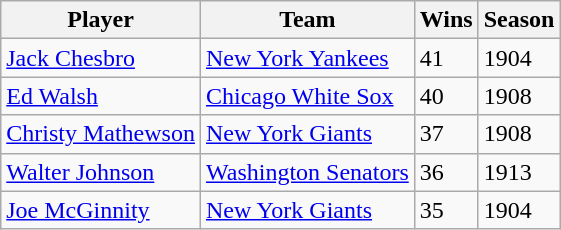<table class="wikitable">
<tr>
<th>Player</th>
<th>Team</th>
<th>Wins</th>
<th>Season</th>
</tr>
<tr>
<td><a href='#'>Jack Chesbro</a></td>
<td><a href='#'>New York Yankees</a></td>
<td>41</td>
<td>1904</td>
</tr>
<tr>
<td><a href='#'>Ed Walsh</a></td>
<td><a href='#'>Chicago White Sox</a></td>
<td>40</td>
<td>1908</td>
</tr>
<tr>
<td><a href='#'>Christy Mathewson</a></td>
<td><a href='#'>New York Giants</a></td>
<td>37</td>
<td>1908</td>
</tr>
<tr>
<td><a href='#'>Walter Johnson</a></td>
<td><a href='#'>Washington Senators</a></td>
<td>36</td>
<td>1913</td>
</tr>
<tr>
<td><a href='#'>Joe McGinnity</a></td>
<td><a href='#'>New York Giants</a></td>
<td>35</td>
<td>1904</td>
</tr>
</table>
